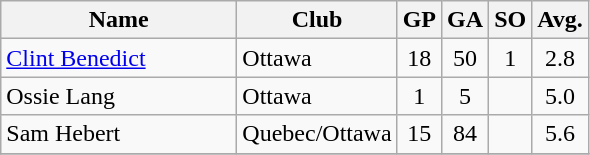<table class="wikitable">
<tr>
<th width=150>Name</th>
<th width=75>Club</th>
<th>GP</th>
<th>GA</th>
<th>SO</th>
<th>Avg.</th>
</tr>
<tr align="center">
<td align="left"><a href='#'>Clint Benedict</a></td>
<td align="left">Ottawa</td>
<td>18</td>
<td>50</td>
<td>1</td>
<td>2.8</td>
</tr>
<tr align="center">
<td align="left">Ossie Lang</td>
<td align="left">Ottawa</td>
<td>1</td>
<td>5</td>
<td></td>
<td>5.0</td>
</tr>
<tr align="center">
<td align="left">Sam Hebert</td>
<td align="left">Quebec/Ottawa</td>
<td>15</td>
<td>84</td>
<td></td>
<td>5.6</td>
</tr>
<tr>
</tr>
</table>
